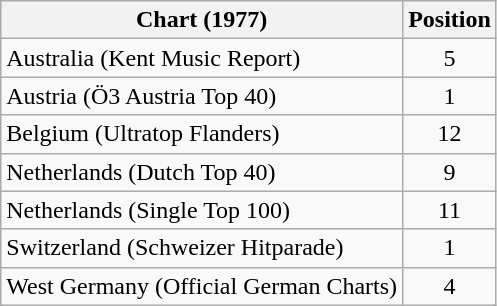<table class="wikitable sortable">
<tr>
<th>Chart (1977)</th>
<th>Position</th>
</tr>
<tr>
<td>Australia (Kent Music Report)</td>
<td style="text-align:center;">5</td>
</tr>
<tr>
<td>Austria (Ö3 Austria Top 40)</td>
<td style="text-align:center;">1</td>
</tr>
<tr>
<td>Belgium (Ultratop Flanders)</td>
<td style="text-align:center;">12</td>
</tr>
<tr>
<td>Netherlands (Dutch Top 40)</td>
<td style="text-align:center;">9</td>
</tr>
<tr>
<td>Netherlands (Single Top 100)</td>
<td style="text-align:center;">11</td>
</tr>
<tr>
<td>Switzerland (Schweizer Hitparade)</td>
<td style="text-align:center;">1</td>
</tr>
<tr>
<td>West Germany (Official German Charts)</td>
<td style="text-align:center;">4</td>
</tr>
</table>
